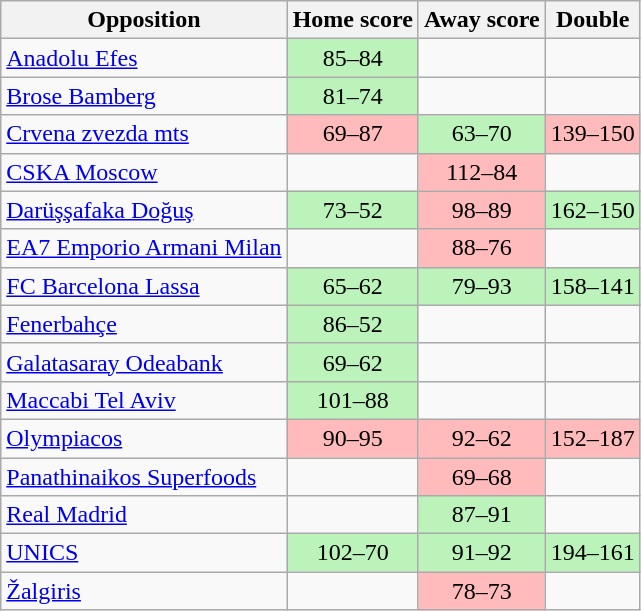<table class="wikitable" style="text-align: center">
<tr>
<th>Opposition</th>
<th>Home score</th>
<th>Away score</th>
<th>Double</th>
</tr>
<tr>
<td align="left"> <a href='#'>Anadolu Efes</a></td>
<td bgcolor=#BBF3BB>85–84</td>
<td bgcolor=></td>
<td bgcolor=></td>
</tr>
<tr>
<td align="left"> <a href='#'>Brose Bamberg</a></td>
<td bgcolor=#BBF3BB>81–74</td>
<td bgcolor=></td>
<td bgcolor=></td>
</tr>
<tr>
<td align="left"> <a href='#'>Crvena zvezda mts</a></td>
<td bgcolor=#FFBBBB>69–87</td>
<td bgcolor=#BBF3BB>63–70</td>
<td bgcolor=#FFBBBB>139–150</td>
</tr>
<tr>
<td align="left"> <a href='#'>CSKA Moscow</a></td>
<td bgcolor=></td>
<td bgcolor=#FFBBBB>112–84</td>
<td bgcolor=></td>
</tr>
<tr>
<td align="left"> <a href='#'>Darüşşafaka Doğuş</a></td>
<td bgcolor=#BBF3BB>73–52</td>
<td bgcolor=#FFBBBB>98–89</td>
<td bgcolor=#BBF3BB>162–150</td>
</tr>
<tr>
<td align="left"> <a href='#'>EA7 Emporio Armani Milan</a></td>
<td bgcolor=></td>
<td bgcolor=#FFBBBB>88–76</td>
<td bgcolor=></td>
</tr>
<tr>
<td align="left"> <a href='#'>FC Barcelona Lassa</a></td>
<td bgcolor=#BBF3BB>65–62</td>
<td bgcolor=#BBF3BB>79–93</td>
<td bgcolor=#BBF3BB>158–141</td>
</tr>
<tr>
<td align="left"> <a href='#'>Fenerbahçe</a></td>
<td bgcolor=#BBF3BB>86–52</td>
<td bgcolor=></td>
<td bgcolor=></td>
</tr>
<tr>
<td align="left"> <a href='#'>Galatasaray Odeabank</a></td>
<td bgcolor=#BBF3BB>69–62</td>
<td bgcolor=></td>
<td bgcolor=></td>
</tr>
<tr>
<td align="left"> <a href='#'>Maccabi Tel Aviv</a></td>
<td bgcolor=#BBF3BB>101–88</td>
<td bgcolor=></td>
<td bgcolor=></td>
</tr>
<tr>
<td align="left"> <a href='#'>Olympiacos</a></td>
<td bgcolor=#FFBBBB>90–95</td>
<td bgcolor=#FFBBBB>92–62</td>
<td bgcolor=#FFBBBB>152–187</td>
</tr>
<tr>
<td align="left"> <a href='#'>Panathinaikos Superfoods</a></td>
<td bgcolor=></td>
<td bgcolor=#FFBBBB>69–68</td>
<td bgcolor=></td>
</tr>
<tr>
<td align="left"> <a href='#'>Real Madrid</a></td>
<td bgcolor=></td>
<td bgcolor=#BBF3BB>87–91</td>
<td bgcolor=></td>
</tr>
<tr>
<td align="left"> <a href='#'>UNICS</a></td>
<td bgcolor=#BBF3BB>102–70</td>
<td bgcolor=#BBF3BB>91–92</td>
<td bgcolor=#BBF3BB>194–161</td>
</tr>
<tr>
<td align="left"> <a href='#'>Žalgiris</a></td>
<td bgcolor=></td>
<td bgcolor=#FFBBBB>78–73</td>
<td bgcolor=></td>
</tr>
</table>
